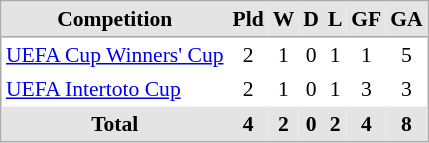<table cellspacing="0" cellpadding="3" style="border:1px solid #AAAAAA;font-size:90%">
<tr bgcolor="#E4E4E4">
<th style="border-bottom:1px solid #AAAAAA">Competition</th>
<th style="border-bottom:1px solid #AAAAAA" align="center">Pld</th>
<th style="border-bottom:1px solid #AAAAAA" align="center">W</th>
<th style="border-bottom:1px solid #AAAAAA" align="center">D</th>
<th style="border-bottom:1px solid #AAAAAA" align="center">L</th>
<th style="border-bottom:1px solid #AAAAAA" align="center">GF</th>
<th style="border-bottom:1px solid #AAAAAA" align="center">GA</th>
</tr>
<tr>
<td><a href='#'>UEFA Cup Winners' Cup</a></td>
<td align="center">2</td>
<td align="center">1</td>
<td align="center">0</td>
<td align="center">1</td>
<td align="center">1</td>
<td align="center">5</td>
</tr>
<tr>
<td><a href='#'>UEFA Intertoto Cup</a></td>
<td align="center">2</td>
<td align="center">1</td>
<td align="center">0</td>
<td align="center">1</td>
<td align="center">3</td>
<td align="center">3</td>
</tr>
<tr style="background:#E4E4E4;">
<th ! colspan="1"  align="centre">Total</th>
<th>4</th>
<th>2</th>
<th>0</th>
<th>2</th>
<th>4</th>
<th>8</th>
</tr>
</table>
